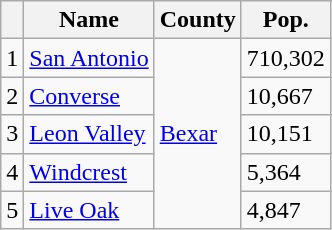<table class="wikitable sortable">
<tr>
<th></th>
<th>Name</th>
<th>County</th>
<th>Pop.</th>
</tr>
<tr>
<td>1</td>
<td><a href='#'>San Antonio</a></td>
<td rowspan=5><a href='#'>Bexar</a></td>
<td>710,302</td>
</tr>
<tr>
<td>2</td>
<td><a href='#'>Converse</a></td>
<td>10,667</td>
</tr>
<tr>
<td>3</td>
<td><a href='#'>Leon Valley</a></td>
<td>10,151</td>
</tr>
<tr>
<td>4</td>
<td><a href='#'>Windcrest</a></td>
<td>5,364</td>
</tr>
<tr>
<td>5</td>
<td><a href='#'>Live Oak</a></td>
<td>4,847</td>
</tr>
</table>
